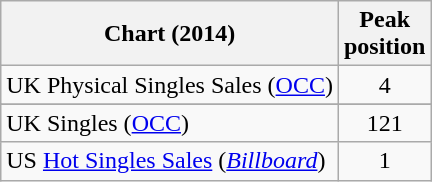<table class="wikitable sortable">
<tr>
<th>Chart (2014)</th>
<th>Peak<br>position</th>
</tr>
<tr>
<td>UK Physical Singles Sales (<a href='#'>OCC</a>)</td>
<td style="text-align:center;">4</td>
</tr>
<tr>
</tr>
<tr>
<td>UK Singles (<a href='#'>OCC</a>)</td>
<td style="text-align:center;">121</td>
</tr>
<tr>
<td>US <a href='#'>Hot Singles Sales</a> (<em><a href='#'>Billboard</a></em>)</td>
<td style="text-align:center;">1</td>
</tr>
</table>
